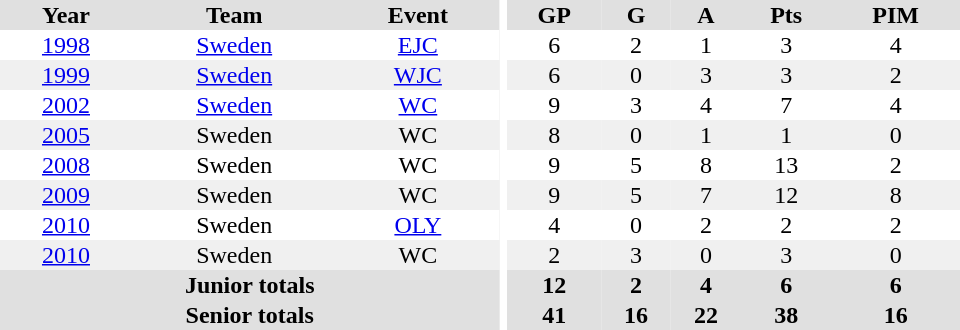<table border="0" cellpadding="1" cellspacing="0" ID="Table3" style="text-align:center; width:40em">
<tr bgcolor="#e0e0e0">
<th>Year</th>
<th>Team</th>
<th>Event</th>
<th rowspan="102" bgcolor="#ffffff"></th>
<th>GP</th>
<th>G</th>
<th>A</th>
<th>Pts</th>
<th>PIM</th>
</tr>
<tr>
<td><a href='#'>1998</a></td>
<td><a href='#'>Sweden</a></td>
<td><a href='#'>EJC</a></td>
<td>6</td>
<td>2</td>
<td>1</td>
<td>3</td>
<td>4</td>
</tr>
<tr bgcolor="#f0f0f0">
<td><a href='#'>1999</a></td>
<td><a href='#'>Sweden</a></td>
<td><a href='#'>WJC</a></td>
<td>6</td>
<td>0</td>
<td>3</td>
<td>3</td>
<td>2</td>
</tr>
<tr>
<td><a href='#'>2002</a></td>
<td><a href='#'>Sweden</a></td>
<td><a href='#'>WC</a></td>
<td>9</td>
<td>3</td>
<td>4</td>
<td>7</td>
<td>4</td>
</tr>
<tr bgcolor="#f0f0f0">
<td><a href='#'>2005</a></td>
<td>Sweden</td>
<td>WC</td>
<td>8</td>
<td>0</td>
<td>1</td>
<td>1</td>
<td>0</td>
</tr>
<tr>
<td><a href='#'>2008</a></td>
<td>Sweden</td>
<td>WC</td>
<td>9</td>
<td>5</td>
<td>8</td>
<td>13</td>
<td>2</td>
</tr>
<tr bgcolor="#f0f0f0">
<td><a href='#'>2009</a></td>
<td>Sweden</td>
<td>WC</td>
<td>9</td>
<td>5</td>
<td>7</td>
<td>12</td>
<td>8</td>
</tr>
<tr>
<td><a href='#'>2010</a></td>
<td>Sweden</td>
<td><a href='#'>OLY</a></td>
<td>4</td>
<td>0</td>
<td>2</td>
<td>2</td>
<td>2</td>
</tr>
<tr bgcolor="#f0f0f0">
<td><a href='#'>2010</a></td>
<td>Sweden</td>
<td>WC</td>
<td>2</td>
<td>3</td>
<td>0</td>
<td>3</td>
<td>0</td>
</tr>
<tr bgcolor="#e0e0e0">
<th colspan="3">Junior totals</th>
<th>12</th>
<th>2</th>
<th>4</th>
<th>6</th>
<th>6</th>
</tr>
<tr bgcolor="#e0e0e0">
<th colspan="3">Senior totals</th>
<th>41</th>
<th>16</th>
<th>22</th>
<th>38</th>
<th>16</th>
</tr>
</table>
